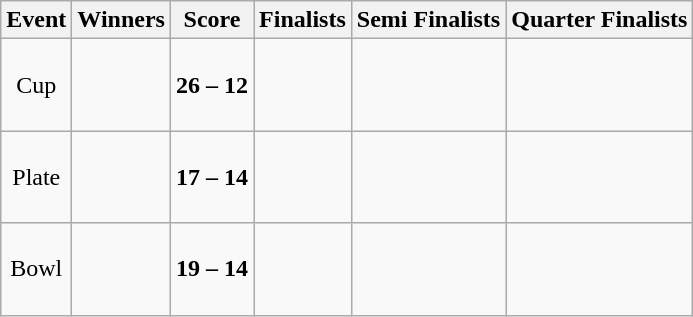<table class="wikitable" style="text-align: center">
<tr>
<th>Event</th>
<th>Winners</th>
<th>Score</th>
<th>Finalists</th>
<th>Semi Finalists</th>
<th>Quarter Finalists</th>
</tr>
<tr>
<td>Cup</td>
<td align=left><strong></strong></td>
<td><strong>26 – 12</strong></td>
<td align=left></td>
<td align=left><br></td>
<td align=left><br><br><br></td>
</tr>
<tr>
<td>Plate</td>
<td align=left><strong></strong></td>
<td><strong>17 – 14</strong></td>
<td align=left></td>
<td align=left><br></td>
<td align=left><br><br><br></td>
</tr>
<tr>
<td>Bowl</td>
<td align=left><strong></strong></td>
<td><strong>19 – 14</strong></td>
<td align=left></td>
<td align=left><br></td>
<td align=left><br><br><br></td>
</tr>
</table>
